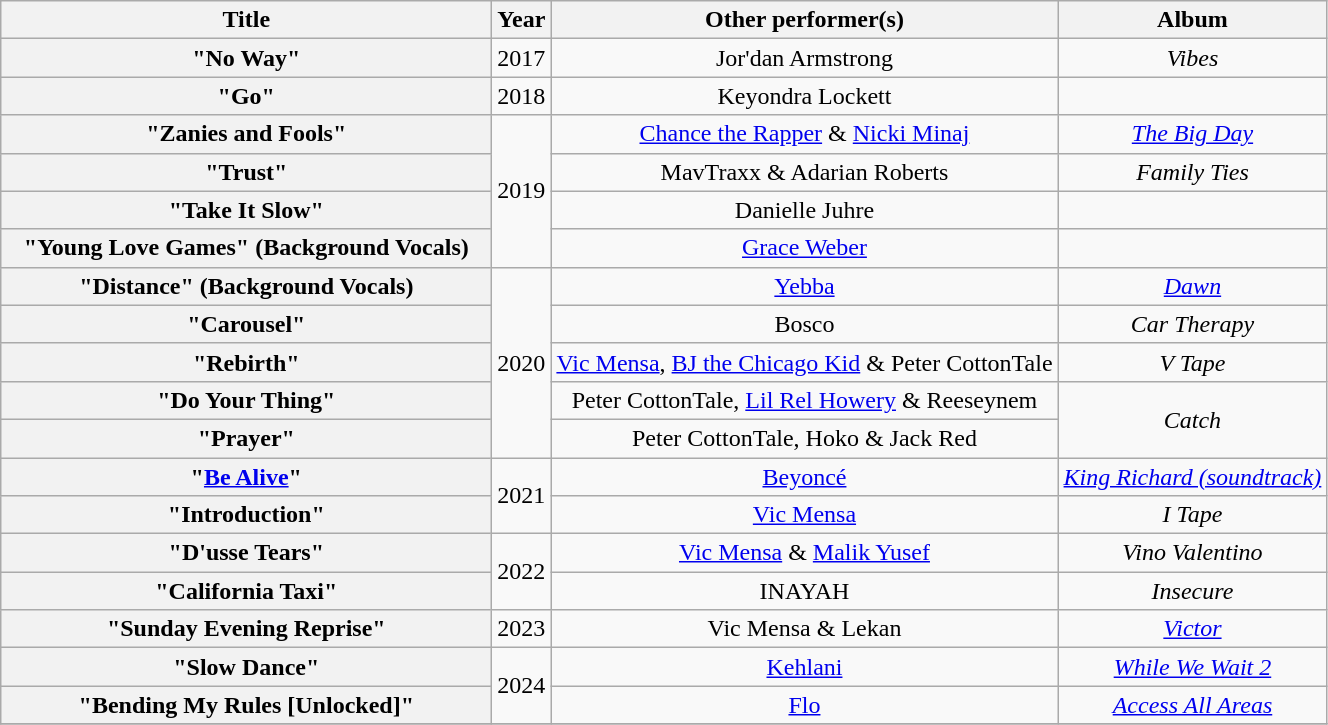<table class="wikitable plainrowheaders" style="text-align:center;">
<tr>
<th scope="col" style="width:20em;">Title</th>
<th scope="col">Year</th>
<th scope="col">Other performer(s)</th>
<th scope="col">Album</th>
</tr>
<tr>
<th scope="row">"No Way"</th>
<td>2017</td>
<td>Jor'dan Armstrong</td>
<td><em>Vibes</em></td>
</tr>
<tr>
<th scope="row">"Go"</th>
<td>2018</td>
<td>Keyondra Lockett</td>
<td></td>
</tr>
<tr>
<th scope="row">"Zanies and Fools"</th>
<td rowspan="4">2019</td>
<td><a href='#'>Chance the Rapper</a> & <a href='#'>Nicki Minaj</a></td>
<td><a href='#'><em>The Big Day</em></a></td>
</tr>
<tr>
<th scope="row">"Trust"</th>
<td>MavTraxx & Adarian Roberts</td>
<td><em>Family Ties</em></td>
</tr>
<tr>
<th scope="row">"Take It Slow" </th>
<td>Danielle Juhre</td>
<td></td>
</tr>
<tr>
<th scope="row">"Young Love Games" (Background Vocals)</th>
<td><a href='#'>Grace Weber</a></td>
<td></td>
</tr>
<tr>
<th scope="row">"Distance" (Background Vocals)</th>
<td rowspan="5">2020</td>
<td><a href='#'>Yebba</a></td>
<td><a href='#'><em>Dawn</em></a></td>
</tr>
<tr>
<th scope="row">"Carousel"</th>
<td>Bosco</td>
<td><em>Car Therapy</em></td>
</tr>
<tr>
<th scope="row">"Rebirth"</th>
<td><a href='#'>Vic Mensa</a>, <a href='#'>BJ the Chicago Kid</a> & Peter CottonTale</td>
<td><em>V Tape</em></td>
</tr>
<tr>
<th scope="row">"Do Your Thing"</th>
<td>Peter CottonTale, <a href='#'>Lil Rel Howery</a> & Reeseynem</td>
<td rowspan="2"><em>Catch</em></td>
</tr>
<tr>
<th scope="row">"Prayer"</th>
<td>Peter CottonTale, Hoko & Jack Red</td>
</tr>
<tr>
<th scope="row">"<a href='#'>Be Alive</a>"</th>
<td rowspan="2">2021</td>
<td><a href='#'>Beyoncé</a></td>
<td><em><a href='#'>King Richard (soundtrack)</a></em></td>
</tr>
<tr>
<th scope="row">"Introduction"</th>
<td><a href='#'>Vic Mensa</a></td>
<td><em>I Tape</em></td>
</tr>
<tr>
<th scope="row">"D'usse Tears"</th>
<td rowspan="2">2022</td>
<td><a href='#'>Vic Mensa</a> & <a href='#'>Malik Yusef</a></td>
<td><em>Vino Valentino</em></td>
</tr>
<tr>
<th scope="row">"California Taxi"</th>
<td>INAYAH</td>
<td><em>Insecure</em></td>
</tr>
<tr>
<th scope="row">"Sunday Evening Reprise"</th>
<td>2023</td>
<td>Vic Mensa & Lekan</td>
<td><em><a href='#'>Victor</a></em></td>
</tr>
<tr>
<th scope="row">"Slow Dance"</th>
<td rowspan="2">2024</td>
<td><a href='#'>Kehlani</a></td>
<td><em><a href='#'>While We Wait 2</a></em></td>
</tr>
<tr>
<th scope="row">"Bending My Rules [Unlocked]"</th>
<td><a href='#'>Flo</a></td>
<td><em><a href='#'>Access All Areas</a></em></td>
</tr>
<tr>
</tr>
</table>
